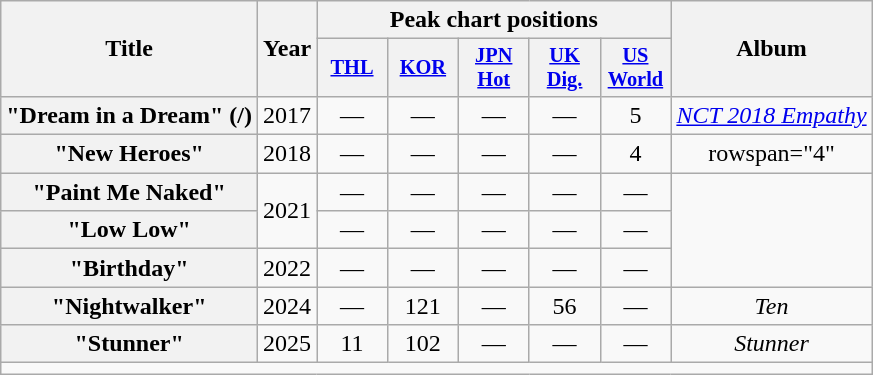<table class="wikitable plainrowheaders" style="text-align:center">
<tr>
<th scope="col" rowspan="2">Title</th>
<th scope="col" rowspan="2">Year</th>
<th scope="col" colspan="5">Peak chart positions</th>
<th scope="col" rowspan="2">Album</th>
</tr>
<tr>
<th scope="col" style="width:3em;font-size:85%"><a href='#'>THL</a><br></th>
<th scope="col" style="width:3em;font-size:85%"><a href='#'>KOR</a><br></th>
<th scope="col" style="width:3em;font-size:85%"><a href='#'>JPN<br>Hot</a></th>
<th scope="col" style="width:3em;font-size:85%"><a href='#'>UK Dig.</a><br></th>
<th scope="col" style="width:3em;font-size:85%"><a href='#'>US<br>World</a><br></th>
</tr>
<tr>
<th scope="row">"Dream in a Dream" (/)<br></th>
<td>2017</td>
<td>—</td>
<td>—</td>
<td>—</td>
<td>—</td>
<td>5</td>
<td><em><a href='#'>NCT 2018 Empathy</a></em></td>
</tr>
<tr>
<th scope="row">"New Heroes"</th>
<td>2018</td>
<td>—</td>
<td>—</td>
<td>—</td>
<td>—</td>
<td>4</td>
<td>rowspan="4" </td>
</tr>
<tr>
<th scope="row">"Paint Me Naked"</th>
<td rowspan="2">2021</td>
<td>—</td>
<td>—</td>
<td>—</td>
<td>—</td>
<td>—</td>
</tr>
<tr>
<th scope="row">"Low Low"<br></th>
<td>—</td>
<td>—</td>
<td>—</td>
<td>—</td>
<td>—</td>
</tr>
<tr>
<th scope="row">"Birthday"</th>
<td>2022</td>
<td>—</td>
<td>—</td>
<td>—</td>
<td>—</td>
<td>—</td>
</tr>
<tr>
<th scope="row">"Nightwalker"</th>
<td>2024</td>
<td>—</td>
<td>121</td>
<td>—</td>
<td>56</td>
<td>—</td>
<td><em>Ten</em></td>
</tr>
<tr>
<th scope="row">"Stunner"</th>
<td>2025</td>
<td>11</td>
<td>102</td>
<td>—</td>
<td>—</td>
<td>—</td>
<td><em>Stunner</em></td>
</tr>
<tr>
<td colspan="8"></td>
</tr>
</table>
